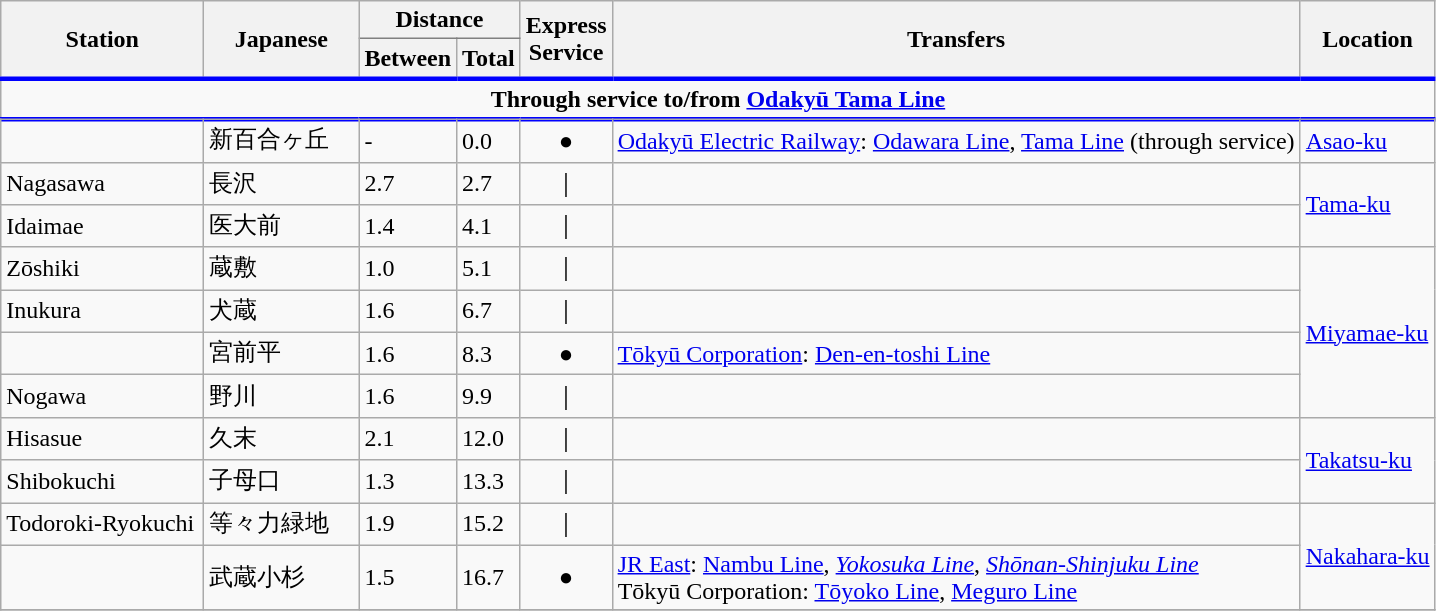<table class="wikitable" rules="all">
<tr>
<th style="border-bottom:3px solid blue; width:8em;" rowspan="2">Station</th>
<th style="border-bottom:3px solid blue; width:6em;" rowspan="2">Japanese</th>
<th style="border-bottom:1px solid grey; width:1em;" colspan="2">Distance</th>
<th style="border-bottom:3px solid blue; width:1em;" rowspan="2">Express Service</th>
<th style="border-bottom:3px solid blue;" rowspan="2">Transfers</th>
<th style="border-bottom:3px solid blue;" rowspan="2">Location</th>
</tr>
<tr>
<th style="border-bottom:3px solid blue; width:1em;">Between</th>
<th style="border-bottom:3px solid blue; width:1em;">Total</th>
</tr>
<tr>
<td style="border-bottom:3px solid blue;" colspan="8" align="center"><strong>Through service to/from <a href='#'>Odakyū Tama Line</a></strong></td>
</tr>
<tr>
</tr>
<tr>
<td></td>
<td>新百合ヶ丘</td>
<td>-</td>
<td>0.0</td>
<td align="center">●</td>
<td><a href='#'>Odakyū Electric Railway</a>: <a href='#'>Odawara Line</a>, <a href='#'>Tama Line</a> (through service)</td>
<td><a href='#'>Asao-ku</a></td>
</tr>
<tr>
<td>Nagasawa</td>
<td>長沢</td>
<td>2.7</td>
<td>2.7</td>
<td align="center">｜</td>
<td> </td>
<td rowspan="2"><a href='#'>Tama-ku</a></td>
</tr>
<tr>
<td>Idaimae</td>
<td>医大前</td>
<td>1.4</td>
<td>4.1</td>
<td align="center">｜</td>
<td> </td>
</tr>
<tr>
<td>Zōshiki</td>
<td>蔵敷</td>
<td>1.0</td>
<td>5.1</td>
<td align="center">｜</td>
<td> </td>
<td rowspan="4"><a href='#'>Miyamae-ku</a></td>
</tr>
<tr>
<td>Inukura</td>
<td>犬蔵</td>
<td>1.6</td>
<td>6.7</td>
<td align="center">｜</td>
<td> </td>
</tr>
<tr>
<td></td>
<td>宮前平</td>
<td>1.6</td>
<td>8.3</td>
<td align="center">●</td>
<td><a href='#'>Tōkyū Corporation</a>: <a href='#'>Den-en-toshi Line</a></td>
</tr>
<tr>
<td>Nogawa</td>
<td>野川</td>
<td>1.6</td>
<td>9.9</td>
<td align="center">｜</td>
<td> </td>
</tr>
<tr>
<td>Hisasue</td>
<td>久末</td>
<td>2.1</td>
<td>12.0</td>
<td align="center">｜</td>
<td> </td>
<td rowspan="2"><a href='#'>Takatsu-ku</a></td>
</tr>
<tr>
<td>Shibokuchi</td>
<td>子母口</td>
<td>1.3</td>
<td>13.3</td>
<td align="center">｜</td>
<td> </td>
</tr>
<tr>
<td>Todoroki-Ryokuchi</td>
<td>等々力緑地</td>
<td>1.9</td>
<td>15.2</td>
<td align="center">｜</td>
<td> </td>
<td rowspan="2"><a href='#'>Nakahara-ku</a></td>
</tr>
<tr>
<td></td>
<td>武蔵小杉</td>
<td>1.5</td>
<td>16.7</td>
<td align="center">●</td>
<td><a href='#'>JR East</a>: <a href='#'>Nambu Line</a>, <em><a href='#'>Yokosuka Line</a></em>, <em><a href='#'>Shōnan-Shinjuku Line</a></em><br>Tōkyū Corporation: <a href='#'>Tōyoko Line</a>, <a href='#'>Meguro Line</a></td>
</tr>
<tr>
</tr>
</table>
